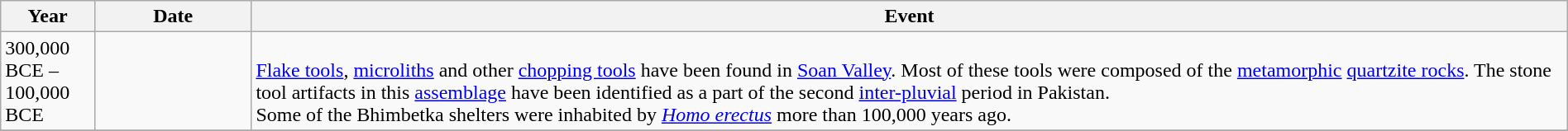<table class="wikitable" style="width:100%">
<tr>
<th style="width:6%">Year</th>
<th style="width:10%">Date</th>
<th>Event</th>
</tr>
<tr>
<td>300,000 BCE – 100,000 BCE</td>
<td></td>
<td><br><a href='#'>Flake tools</a>, <a href='#'>microliths</a> and other <a href='#'>chopping tools</a> have been found in <a href='#'>Soan Valley</a>. Most of these tools were composed of the <a href='#'>metamorphic</a> <a href='#'>quartzite rocks</a>. The stone tool artifacts in this <a href='#'>assemblage</a> have been identified as a part of the second <a href='#'>inter-pluvial</a> period in Pakistan.<br>Some of the Bhimbetka shelters were inhabited by <em><a href='#'>Homo erectus</a></em> more than 100,000 years ago.</td>
</tr>
<tr>
</tr>
</table>
